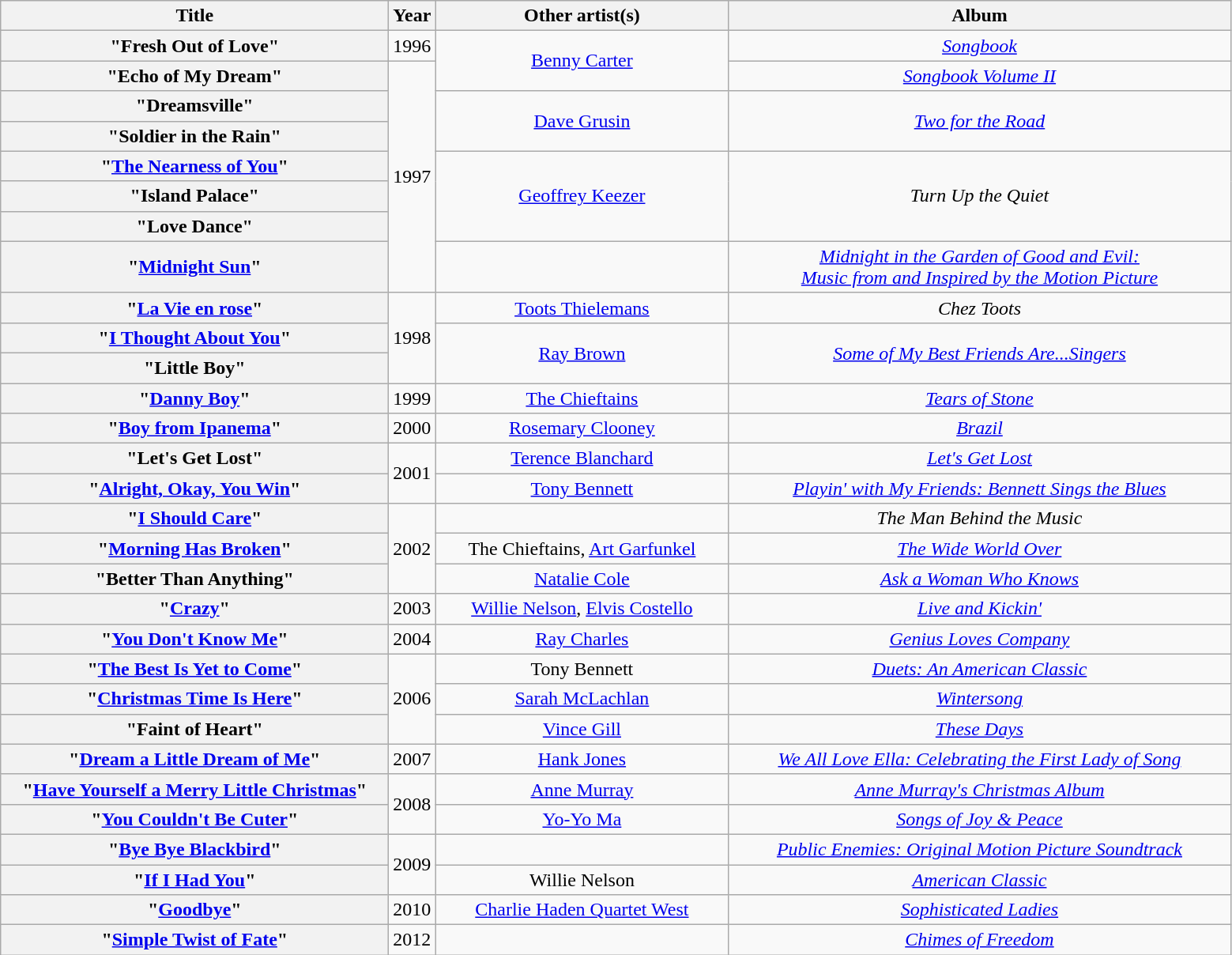<table class="wikitable plainrowheaders" style="text-align:center;">
<tr>
<th scope="col" style="width:20em;">Title</th>
<th scope="col" style="width:1em;">Year</th>
<th scope="col" style="width:15em;">Other artist(s)</th>
<th scope="col" style="width:26em;">Album</th>
</tr>
<tr>
<th scope="row">"Fresh Out of Love"</th>
<td>1996</td>
<td rowspan="2"><a href='#'>Benny Carter</a></td>
<td><em><a href='#'>Songbook</a></em></td>
</tr>
<tr>
<th scope="row">"Echo of My Dream"</th>
<td rowspan="7">1997</td>
<td><em><a href='#'>Songbook Volume II</a></em></td>
</tr>
<tr>
<th scope="row">"Dreamsville"</th>
<td rowspan="2"><a href='#'>Dave Grusin</a></td>
<td rowspan="2"><em><a href='#'>Two for the Road</a></em></td>
</tr>
<tr>
<th scope="row">"Soldier in the Rain"</th>
</tr>
<tr>
<th scope="row">"<a href='#'>The Nearness of You</a>"</th>
<td rowspan="3"><a href='#'>Geoffrey Keezer</a></td>
<td rowspan="3"><em>Turn Up the Quiet</em></td>
</tr>
<tr>
<th scope="row">"Island Palace"</th>
</tr>
<tr>
<th scope="row">"Love Dance"</th>
</tr>
<tr>
<th scope="row">"<a href='#'>Midnight Sun</a>"</th>
<td></td>
<td><em><a href='#'>Midnight in the Garden of Good and Evil:<br>Music from and Inspired by the Motion Picture</a></em></td>
</tr>
<tr>
<th scope="row">"<a href='#'>La Vie en rose</a>"</th>
<td rowspan="3">1998</td>
<td><a href='#'>Toots Thielemans</a></td>
<td><em>Chez Toots</em></td>
</tr>
<tr>
<th scope="row">"<a href='#'>I Thought About You</a>"</th>
<td rowspan="2"><a href='#'>Ray Brown</a></td>
<td rowspan="2"><em><a href='#'>Some of My Best Friends Are...Singers</a></em></td>
</tr>
<tr>
<th scope="row">"Little Boy"</th>
</tr>
<tr>
<th scope="row">"<a href='#'>Danny Boy</a>"</th>
<td>1999</td>
<td><a href='#'>The Chieftains</a></td>
<td><em><a href='#'>Tears of Stone</a></em></td>
</tr>
<tr>
<th scope="row">"<a href='#'>Boy from Ipanema</a>"</th>
<td>2000</td>
<td><a href='#'>Rosemary Clooney</a></td>
<td><em><a href='#'>Brazil</a></em></td>
</tr>
<tr>
<th scope="row">"Let's Get Lost"</th>
<td rowspan="2">2001</td>
<td><a href='#'>Terence Blanchard</a></td>
<td><em><a href='#'>Let's Get Lost</a></em></td>
</tr>
<tr>
<th scope="row">"<a href='#'>Alright, Okay, You Win</a>"</th>
<td><a href='#'>Tony Bennett</a></td>
<td><em><a href='#'>Playin' with My Friends: Bennett Sings the Blues</a></em></td>
</tr>
<tr>
<th scope="row">"<a href='#'>I Should Care</a>"</th>
<td rowspan="3">2002</td>
<td></td>
<td><em>The Man Behind the Music</em></td>
</tr>
<tr>
<th scope="row">"<a href='#'>Morning Has Broken</a>"</th>
<td>The Chieftains, <a href='#'>Art Garfunkel</a></td>
<td><em><a href='#'>The Wide World Over</a></em></td>
</tr>
<tr>
<th scope="row">"Better Than Anything"</th>
<td><a href='#'>Natalie Cole</a></td>
<td><em><a href='#'>Ask a Woman Who Knows</a></em></td>
</tr>
<tr>
<th scope="row">"<a href='#'>Crazy</a>"</th>
<td>2003</td>
<td><a href='#'>Willie Nelson</a>, <a href='#'>Elvis Costello</a></td>
<td><em><a href='#'>Live and Kickin'</a></em></td>
</tr>
<tr>
<th scope="row">"<a href='#'>You Don't Know Me</a>"</th>
<td>2004</td>
<td><a href='#'>Ray Charles</a></td>
<td><em><a href='#'>Genius Loves Company</a></em></td>
</tr>
<tr>
<th scope="row">"<a href='#'>The Best Is Yet to Come</a>"</th>
<td rowspan="3">2006</td>
<td>Tony Bennett</td>
<td><em><a href='#'>Duets: An American Classic</a></em></td>
</tr>
<tr>
<th scope="row">"<a href='#'>Christmas Time Is Here</a>"</th>
<td><a href='#'>Sarah McLachlan</a></td>
<td><em><a href='#'>Wintersong</a></em></td>
</tr>
<tr>
<th scope="row">"Faint of Heart"</th>
<td><a href='#'>Vince Gill</a></td>
<td><em><a href='#'>These Days</a></em></td>
</tr>
<tr>
<th scope="row">"<a href='#'>Dream a Little Dream of Me</a>"</th>
<td>2007</td>
<td><a href='#'>Hank Jones</a></td>
<td><em><a href='#'>We All Love Ella: Celebrating the First Lady of Song</a></em></td>
</tr>
<tr>
<th scope="row">"<a href='#'>Have Yourself a Merry Little Christmas</a>"</th>
<td rowspan="2">2008</td>
<td><a href='#'>Anne Murray</a></td>
<td><em><a href='#'>Anne Murray's Christmas Album</a></em></td>
</tr>
<tr>
<th scope="row">"<a href='#'>You Couldn't Be Cuter</a>"</th>
<td><a href='#'>Yo-Yo Ma</a></td>
<td><em><a href='#'>Songs of Joy & Peace</a></em></td>
</tr>
<tr>
<th scope="row">"<a href='#'>Bye Bye Blackbird</a>"</th>
<td rowspan="2">2009</td>
<td></td>
<td><em><a href='#'>Public Enemies: Original Motion Picture Soundtrack</a></em></td>
</tr>
<tr>
<th scope="row">"<a href='#'>If I Had You</a>"</th>
<td>Willie Nelson</td>
<td><em><a href='#'>American Classic</a></em></td>
</tr>
<tr>
<th scope="row">"<a href='#'>Goodbye</a>"</th>
<td>2010</td>
<td><a href='#'>Charlie Haden Quartet West</a></td>
<td><em><a href='#'>Sophisticated Ladies</a></em></td>
</tr>
<tr>
<th scope="row">"<a href='#'>Simple Twist of Fate</a>"</th>
<td>2012</td>
<td></td>
<td><em><a href='#'>Chimes of Freedom</a></em></td>
</tr>
</table>
